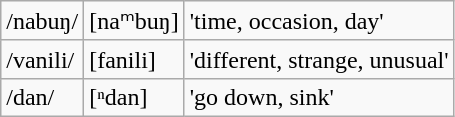<table class="wikitable">
<tr>
<td>/nabuŋ/</td>
<td>[naᵐbuŋ]</td>
<td>'time, occasion, day'</td>
</tr>
<tr>
<td>/vanili/</td>
<td>[fanili]</td>
<td>'different, strange, unusual'</td>
</tr>
<tr>
<td>/dan/</td>
<td>[ⁿdan]</td>
<td>'go down, sink'</td>
</tr>
</table>
